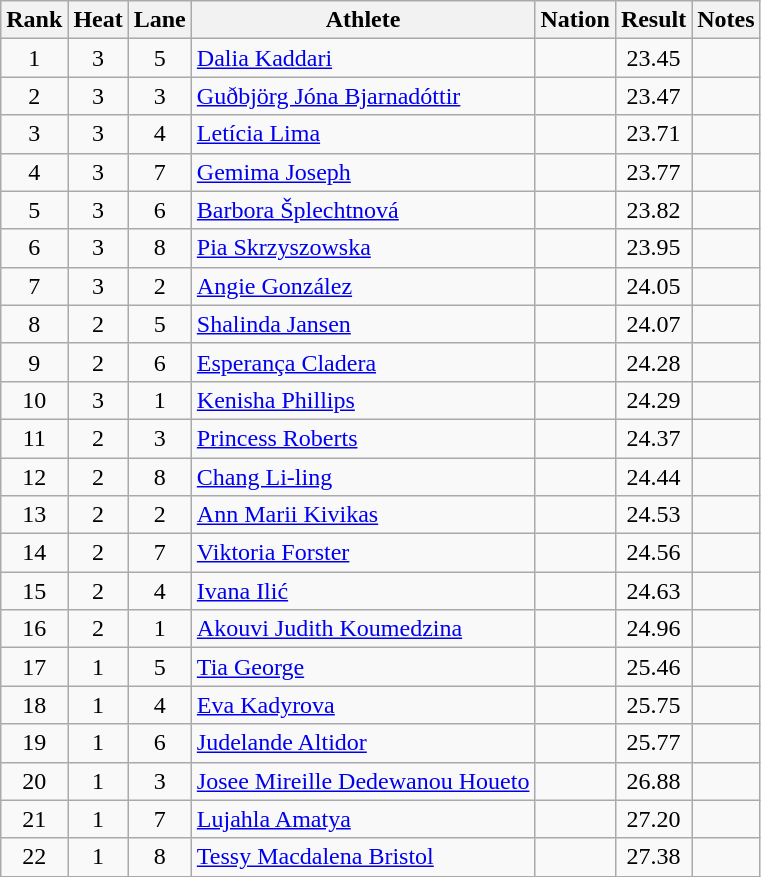<table class="wikitable sortable" style="text-align:center">
<tr>
<th>Rank</th>
<th>Heat</th>
<th>Lane</th>
<th>Athlete</th>
<th>Nation</th>
<th>Result</th>
<th>Notes</th>
</tr>
<tr>
<td>1</td>
<td>3</td>
<td>5</td>
<td align=left><a href='#'>Dalia Kaddari</a></td>
<td align=left></td>
<td>23.45</td>
<td></td>
</tr>
<tr>
<td>2</td>
<td>3</td>
<td>3</td>
<td align=left><a href='#'>Guðbjörg Jóna Bjarnadóttir</a></td>
<td align=left></td>
<td>23.47</td>
<td></td>
</tr>
<tr>
<td>3</td>
<td>3</td>
<td>4</td>
<td align=left><a href='#'>Letícia Lima</a></td>
<td align=left></td>
<td>23.71</td>
<td></td>
</tr>
<tr>
<td>4</td>
<td>3</td>
<td>7</td>
<td align=left><a href='#'>Gemima Joseph</a></td>
<td align=left></td>
<td>23.77</td>
<td></td>
</tr>
<tr>
<td>5</td>
<td>3</td>
<td>6</td>
<td align=left><a href='#'>Barbora Šplechtnová</a></td>
<td align=left></td>
<td>23.82</td>
<td></td>
</tr>
<tr>
<td>6</td>
<td>3</td>
<td>8</td>
<td align=left><a href='#'>Pia Skrzyszowska</a></td>
<td align=left></td>
<td>23.95</td>
<td></td>
</tr>
<tr>
<td>7</td>
<td>3</td>
<td>2</td>
<td align=left><a href='#'>Angie González</a></td>
<td align=left></td>
<td>24.05</td>
<td></td>
</tr>
<tr>
<td>8</td>
<td>2</td>
<td>5</td>
<td align=left><a href='#'>Shalinda Jansen</a></td>
<td align=left></td>
<td>24.07</td>
<td></td>
</tr>
<tr>
<td>9</td>
<td>2</td>
<td>6</td>
<td align=left><a href='#'>Esperança Cladera</a></td>
<td align=left></td>
<td>24.28</td>
<td></td>
</tr>
<tr>
<td>10</td>
<td>3</td>
<td>1</td>
<td align=left><a href='#'>Kenisha Phillips</a></td>
<td align=left></td>
<td>24.29</td>
<td></td>
</tr>
<tr>
<td>11</td>
<td>2</td>
<td>3</td>
<td align=left><a href='#'>Princess Roberts</a></td>
<td align=left></td>
<td>24.37</td>
<td></td>
</tr>
<tr>
<td>12</td>
<td>2</td>
<td>8</td>
<td align=left><a href='#'>Chang Li-ling</a></td>
<td align=left></td>
<td>24.44</td>
<td></td>
</tr>
<tr>
<td>13</td>
<td>2</td>
<td>2</td>
<td align=left><a href='#'>Ann Marii Kivikas</a></td>
<td align=left></td>
<td>24.53</td>
<td></td>
</tr>
<tr>
<td>14</td>
<td>2</td>
<td>7</td>
<td align=left><a href='#'>Viktoria Forster</a></td>
<td align=left></td>
<td>24.56</td>
<td></td>
</tr>
<tr>
<td>15</td>
<td>2</td>
<td>4</td>
<td align=left><a href='#'>Ivana Ilić</a></td>
<td align=left></td>
<td>24.63</td>
<td></td>
</tr>
<tr>
<td>16</td>
<td>2</td>
<td>1</td>
<td align=left><a href='#'>Akouvi Judith Koumedzina</a></td>
<td align=left></td>
<td>24.96</td>
<td></td>
</tr>
<tr>
<td>17</td>
<td>1</td>
<td>5</td>
<td align=left><a href='#'>Tia George</a></td>
<td align=left></td>
<td>25.46</td>
<td></td>
</tr>
<tr>
<td>18</td>
<td>1</td>
<td>4</td>
<td align=left><a href='#'>Eva Kadyrova</a></td>
<td align=left></td>
<td>25.75</td>
<td></td>
</tr>
<tr>
<td>19</td>
<td>1</td>
<td>6</td>
<td align=left><a href='#'>Judelande Altidor</a></td>
<td align=left></td>
<td>25.77</td>
<td></td>
</tr>
<tr>
<td>20</td>
<td>1</td>
<td>3</td>
<td align=left><a href='#'>Josee Mireille Dedewanou Houeto</a></td>
<td align=left></td>
<td>26.88</td>
<td></td>
</tr>
<tr>
<td>21</td>
<td>1</td>
<td>7</td>
<td align=left><a href='#'>Lujahla Amatya</a></td>
<td align=left></td>
<td>27.20</td>
<td></td>
</tr>
<tr>
<td>22</td>
<td>1</td>
<td>8</td>
<td align=left><a href='#'>Tessy Macdalena Bristol</a></td>
<td align=left></td>
<td>27.38</td>
<td></td>
</tr>
</table>
